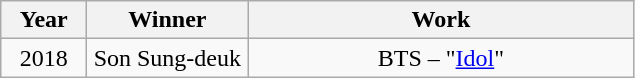<table class="wikitable" style="text-align: center">
<tr>
<th width="50">Year</th>
<th width="100">Winner</th>
<th width="250">Work</th>
</tr>
<tr>
<td>2018</td>
<td>Son Sung-deuk</td>
<td>BTS – "<a href='#'>Idol</a>"</td>
</tr>
</table>
